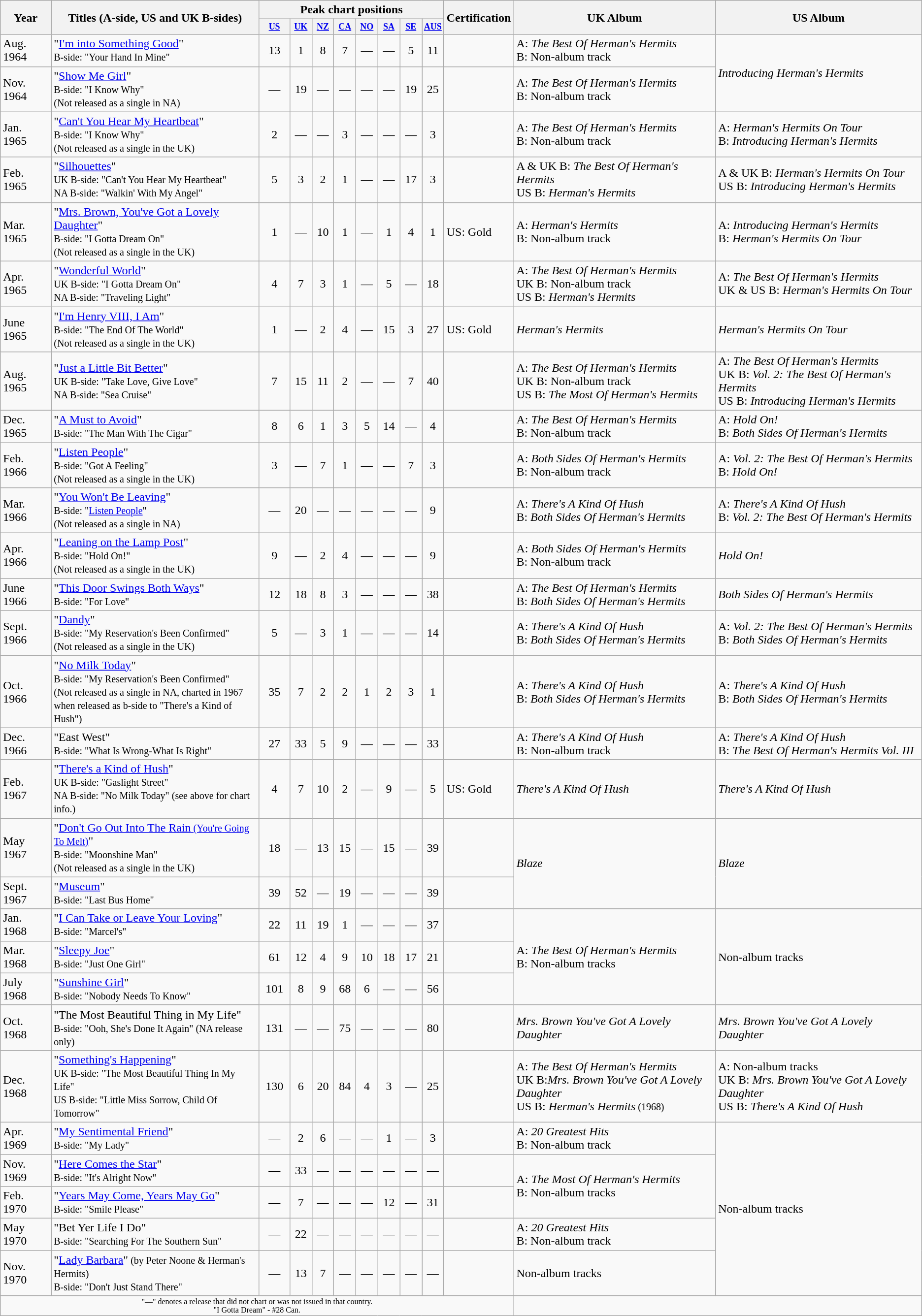<table class="wikitable">
<tr>
<th rowspan="2">Year</th>
<th rowspan="2">Titles (A-side, US and UK B-sides)</th>
<th colspan="8">Peak chart positions</th>
<th rowspan="2">Certification</th>
<th rowspan="2">UK Album</th>
<th rowspan="2">US Album</th>
</tr>
<tr>
<th style="width:3em;font-size:75%"><a href='#'>US</a></th>
<th style="width:2em;font-size:75%"><a href='#'>UK</a></th>
<th style="width:2em;font-size:75%"><a href='#'>NZ</a></th>
<th style="width:2em;font-size:75%"><a href='#'>CA</a></th>
<th style="width:2em;font-size:75%"><a href='#'>NO</a></th>
<th style="width:2em;font-size:75%"><a href='#'>SA</a></th>
<th style="width:2em;font-size:75%"><a href='#'>SE</a></th>
<th style="width:2em;font-size:75%"><a href='#'>AUS</a></th>
</tr>
<tr>
<td>Aug. 1964</td>
<td>"<a href='#'>I'm into Something Good</a>"<br><small>B-side: "Your Hand In Mine"</small></td>
<td align="center">13</td>
<td align="center">1</td>
<td align="center">8</td>
<td align="center">7</td>
<td align="center">—</td>
<td align="center">—</td>
<td align="center">5</td>
<td align="center">11</td>
<td></td>
<td>A: <em>The Best Of Herman's Hermits</em><br>B: Non-album track</td>
<td rowspan="2"><em>Introducing Herman's Hermits</em></td>
</tr>
<tr>
<td>Nov. 1964</td>
<td>"<a href='#'>Show Me Girl</a>"<br><small>B-side: "I Know Why"<br>(Not released as a single in NA)</small></td>
<td align="center">—</td>
<td align="center">19</td>
<td align="center">—</td>
<td align="center">—</td>
<td align="center">—</td>
<td align="center">—</td>
<td align="center">19</td>
<td align="center">25</td>
<td></td>
<td>A: <em>The Best Of Herman's Hermits</em><br>B: Non-album track</td>
</tr>
<tr>
<td>Jan. 1965</td>
<td>"<a href='#'>Can't You Hear My Heartbeat</a>"<br><small>B-side: "I Know Why"<br>(Not released as a single in the UK)</small></td>
<td align="center">2</td>
<td align="center">—</td>
<td align="center">—</td>
<td align="center">3</td>
<td align="center">—</td>
<td align="center">—</td>
<td align="center">—</td>
<td align="center">3</td>
<td></td>
<td>A: <em>The Best Of Herman's Hermits</em><br>B: Non-album track</td>
<td>A: <em>Herman's Hermits On Tour</em><br>B: <em>Introducing Herman's Hermits</em></td>
</tr>
<tr>
<td>Feb. 1965</td>
<td>"<a href='#'>Silhouettes</a>"<br><small>UK B-side: "Can't You Hear My Heartbeat"<br>NA B-side: "Walkin' With My Angel"</small></td>
<td align="center">5</td>
<td align="center">3</td>
<td align="center">2</td>
<td align="center">1</td>
<td align="center">—</td>
<td align="center">—</td>
<td align="center">17</td>
<td align="center">3</td>
<td></td>
<td>A & UK B: <em>The Best Of Herman's Hermits</em><br>US B: <em>Herman's Hermits</em></td>
<td>A & UK B: <em>Herman's Hermits On Tour</em><br>US B: <em>Introducing Herman's Hermits</em></td>
</tr>
<tr>
<td>Mar. 1965</td>
<td>"<a href='#'>Mrs. Brown, You've Got a Lovely Daughter</a>"<br><small>B-side: "I Gotta Dream On"<br>(Not released as a single in the UK)</small></td>
<td align="center">1</td>
<td align="center">—</td>
<td align="center">10</td>
<td align="center">1</td>
<td align="center">—</td>
<td align="center">1</td>
<td align="center">4</td>
<td align="center">1</td>
<td>US: Gold</td>
<td>A: <em>Herman's Hermits</em><br>B: Non-album track</td>
<td>A: <em>Introducing Herman's Hermits</em><br>B: <em>Herman's Hermits On Tour</em></td>
</tr>
<tr>
<td>Apr. 1965</td>
<td>"<a href='#'>Wonderful World</a>"<br><small>UK B-side: "I Gotta Dream On"<br>NA B-side: "Traveling Light"</small></td>
<td align="center">4</td>
<td align="center">7</td>
<td align="center">3</td>
<td align="center">1</td>
<td align="center">—</td>
<td align="center">5</td>
<td align="center">—</td>
<td align="center">18</td>
<td></td>
<td>A: <em>The Best Of Herman's Hermits</em><br>UK B: Non-album track<br>US B: <em>Herman's Hermits</em></td>
<td>A: <em>The Best Of Herman's Hermits</em><br>UK & US B: <em>Herman's Hermits On Tour</em></td>
</tr>
<tr>
<td>June 1965</td>
<td>"<a href='#'>I'm Henry VIII, I Am</a>"<br><small>B-side: "The End Of The World"<br>(Not released as a single in the UK)</small></td>
<td align="center">1</td>
<td align="center">—</td>
<td align="center">2</td>
<td align="center">4</td>
<td align="center">—</td>
<td align="center">15</td>
<td align="center">3</td>
<td align="center">27</td>
<td>US: Gold</td>
<td><em>Herman's Hermits</em></td>
<td><em>Herman's Hermits On Tour</em></td>
</tr>
<tr>
<td>Aug. 1965</td>
<td>"<a href='#'>Just a Little Bit Better</a>"<br><small>UK B-side: "Take Love, Give Love"<br>NA B-side: "Sea Cruise"</small></td>
<td align="center">7</td>
<td align="center">15</td>
<td align="center">11</td>
<td align="center">2</td>
<td align="center">—</td>
<td align="center">—</td>
<td align="center">7</td>
<td align="center">40</td>
<td></td>
<td>A: <em>The Best Of Herman's Hermits</em><br>UK B: Non-album track<br>US B: <em>The Most Of Herman's Hermits</em></td>
<td>A: <em>The Best Of Herman's Hermits</em><br>UK B: <em>Vol. 2: The Best Of Herman's Hermits</em><br>US B: <em>Introducing Herman's Hermits</em></td>
</tr>
<tr>
<td>Dec. 1965</td>
<td>"<a href='#'>A Must to Avoid</a>"<br><small>B-side: "The Man With The Cigar"</small></td>
<td align="center">8</td>
<td align="center">6</td>
<td align="center">1</td>
<td align="center">3</td>
<td align="center">5</td>
<td align="center">14</td>
<td align="center">—</td>
<td align="center">4</td>
<td></td>
<td>A: <em>The Best Of Herman's Hermits</em><br>B: Non-album track</td>
<td>A: <em>Hold On!</em><br>B: <em>Both Sides Of Herman's Hermits</em></td>
</tr>
<tr>
<td>Feb. 1966</td>
<td>"<a href='#'>Listen People</a>"<br><small>B-side: "Got A Feeling"<br>(Not released as a single in the UK)</small></td>
<td align="center">3</td>
<td align="center">—</td>
<td align="center">7</td>
<td align="center">1</td>
<td align="center">—</td>
<td align="center">—</td>
<td align="center">7</td>
<td align="center">3</td>
<td></td>
<td>A: <em>Both Sides Of Herman's Hermits</em><br>B: Non-album track</td>
<td>A: <em>Vol. 2: The Best Of Herman's Hermits</em><br>B: <em>Hold On!</em></td>
</tr>
<tr>
<td>Mar. 1966</td>
<td>"<a href='#'>You Won't Be Leaving</a>"<br><small>B-side: "<a href='#'>Listen People</a>"<br>(Not released as a single in NA)</small><br></td>
<td align="center">—</td>
<td align="center">20</td>
<td align="center">—</td>
<td align="center">—</td>
<td align="center">—</td>
<td align="center">—</td>
<td align="center">—</td>
<td align="center">9</td>
<td></td>
<td>A: <em>There's A Kind Of Hush</em><br>B: <em>Both Sides Of Herman's Hermits</em></td>
<td>A: <em>There's A Kind Of Hush</em><br>B: <em>Vol. 2: The Best Of Herman's Hermits</em></td>
</tr>
<tr>
<td>Apr. 1966</td>
<td>"<a href='#'>Leaning on the Lamp Post</a>"<br><small>B-side: "Hold On!"<br>(Not released as a single in the UK)</small></td>
<td align="center">9</td>
<td align="center">—</td>
<td align="center">2</td>
<td align="center">4</td>
<td align="center">—</td>
<td align="center">—</td>
<td align="center">—</td>
<td align="center">9</td>
<td></td>
<td>A: <em>Both Sides Of Herman's Hermits</em><br>B: Non-album track</td>
<td><em>Hold On!</em></td>
</tr>
<tr>
<td>June 1966</td>
<td>"<a href='#'>This Door Swings Both Ways</a>"<br><small>B-side: "For Love"</small></td>
<td align="center">12</td>
<td align="center">18</td>
<td align="center">8</td>
<td align="center">3</td>
<td align="center">—</td>
<td align="center">—</td>
<td align="center">—</td>
<td align="center">38</td>
<td></td>
<td>A: <em>The Best Of Herman's Hermits</em><br>B: <em>Both Sides Of Herman's Hermits</em></td>
<td><em>Both Sides Of Herman's Hermits</em></td>
</tr>
<tr>
<td>Sept. 1966</td>
<td>"<a href='#'>Dandy</a>"<br><small>B-side: "My Reservation's Been Confirmed"<br>(Not released as a single in the UK)</small></td>
<td align="center">5</td>
<td align="center">—</td>
<td align="center">3</td>
<td align="center">1</td>
<td align="center">—</td>
<td align="center">—</td>
<td align="center">—</td>
<td align="center">14</td>
<td></td>
<td>A: <em>There's A Kind Of Hush</em><br>B: <em>Both Sides Of Herman's Hermits</em></td>
<td>A: <em>Vol. 2: The Best Of Herman's Hermits</em><br>B: <em>Both Sides Of Herman's Hermits</em></td>
</tr>
<tr>
<td>Oct. 1966</td>
<td>"<a href='#'>No Milk Today</a>"<br><small>B-side: "My Reservation's Been Confirmed"<br>(Not released as a single in NA, charted in 1967<br> when released as b-side to "There's a Kind of Hush")</small></td>
<td align="center">35</td>
<td align="center">7</td>
<td align="center">2</td>
<td align="center">2</td>
<td align="center">1</td>
<td align="center">2</td>
<td align="center">3</td>
<td align="center">1</td>
<td></td>
<td>A: <em>There's A Kind Of Hush</em><br>B: <em>Both Sides Of Herman's Hermits</em></td>
<td>A: <em>There's A Kind Of Hush</em><br>B: <em>Both Sides Of Herman's Hermits</em></td>
</tr>
<tr>
<td>Dec. 1966</td>
<td>"East West"<br><small>B-side: "What Is Wrong-What Is Right"</small></td>
<td align="center">27</td>
<td align="center">33</td>
<td align="center">5</td>
<td align="center">9</td>
<td align="center">—</td>
<td align="center">—</td>
<td align="center">—</td>
<td align="center">33</td>
<td></td>
<td>A: <em>There's A Kind Of Hush</em><br>B: Non-album track</td>
<td>A: <em>There's A Kind Of Hush</em><br>B: <em>The Best Of Herman's Hermits Vol. III</em></td>
</tr>
<tr>
<td>Feb. 1967</td>
<td>"<a href='#'>There's a Kind of Hush</a>"<br><small>UK B-side: "Gaslight Street"<br>NA B-side: "No Milk Today" (see above for chart info.)</small></td>
<td align="center">4</td>
<td align="center">7</td>
<td align="center">10</td>
<td align="center">2</td>
<td align="center">—</td>
<td align="center">9</td>
<td align="center">—</td>
<td align="center">5</td>
<td>US: Gold</td>
<td><em>There's A Kind Of Hush</em><br></td>
<td><em>There's A Kind Of Hush</em></td>
</tr>
<tr>
<td>May 1967</td>
<td>"<a href='#'>Don't Go Out Into The Rain<small> (You're Going To Melt)</small></a>"<br><small>B-side: "Moonshine Man"<br>(Not released as a single in the UK)</small></td>
<td align="center">18</td>
<td align="center">—</td>
<td align="center">13</td>
<td align="center">15</td>
<td align="center">—</td>
<td align="center">15</td>
<td align="center">—</td>
<td align="center">39</td>
<td></td>
<td rowspan="2"><em>Blaze</em></td>
<td rowspan="2"><em>Blaze</em></td>
</tr>
<tr>
<td>Sept. 1967</td>
<td>"<a href='#'>Museum</a>"<br><small>B-side: "Last Bus Home"</small></td>
<td align="center">39</td>
<td align="center">52</td>
<td align="center">—</td>
<td align="center">19</td>
<td align="center">—</td>
<td align="center">—</td>
<td align="center">—</td>
<td align="center">39</td>
<td></td>
</tr>
<tr>
<td>Jan. 1968</td>
<td>"<a href='#'>I Can Take or Leave Your Loving</a>"<br><small>B-side: "Marcel's"</small></td>
<td align="center">22</td>
<td align="center">11</td>
<td align="center">19</td>
<td align="center">1</td>
<td align="center">—</td>
<td align="center">—</td>
<td align="center">—</td>
<td align="center">37</td>
<td></td>
<td rowspan="3">A: <em>The Best Of Herman's Hermits</em><br>B: Non-album tracks</td>
<td rowspan="3">Non-album tracks</td>
</tr>
<tr>
<td>Mar. 1968</td>
<td>"<a href='#'>Sleepy Joe</a>"<br><small>B-side: "Just One Girl"</small></td>
<td align="center">61</td>
<td align="center">12</td>
<td align="center">4</td>
<td align="center">9</td>
<td align="center">10</td>
<td align="center">18</td>
<td align="center">17</td>
<td align="center">21</td>
<td></td>
</tr>
<tr>
<td>July 1968</td>
<td>"<a href='#'>Sunshine Girl</a>"<br><small>B-side: "Nobody Needs To Know"</small></td>
<td align="center">101</td>
<td align="center">8</td>
<td align="center">9</td>
<td align="center">68</td>
<td align="center">6</td>
<td align="center">—</td>
<td align="center">—</td>
<td align="center">56</td>
<td></td>
</tr>
<tr>
<td>Oct. 1968</td>
<td>"The Most Beautiful Thing in My Life"<br><small>B-side: "Ooh, She's Done It Again" (NA release only)</small></td>
<td align="center">131</td>
<td align="center">—</td>
<td align="center">—</td>
<td align="center">75</td>
<td align="center">—</td>
<td align="center">—</td>
<td align="center">—</td>
<td align="center">80</td>
<td></td>
<td><em>Mrs. Brown You've Got A Lovely Daughter</em></td>
<td><em>Mrs. Brown You've Got A Lovely Daughter</em></td>
</tr>
<tr>
<td>Dec. 1968</td>
<td>"<a href='#'>Something's Happening</a>"<br><small>UK B-side: "The Most Beautiful Thing In My Life"<br>US B-side: "Little Miss Sorrow, Child Of Tomorrow"</small></td>
<td align="center">130</td>
<td align="center">6</td>
<td align="center">20</td>
<td align="center">84</td>
<td align="center">4</td>
<td align="center">3</td>
<td align="center">—</td>
<td align="center">25</td>
<td></td>
<td>A: <em>The Best Of Herman's Hermits</em><br>UK B:<em>Mrs. Brown You've Got A Lovely Daughter</em><br>US B: <em>Herman's Hermits</em><small> (1968)</small></td>
<td>A: Non-album tracks<br>UK B: <em>Mrs. Brown You've Got A Lovely Daughter</em><br>US B: <em>There's A Kind Of Hush</em></td>
</tr>
<tr>
<td>Apr. 1969</td>
<td>"<a href='#'>My Sentimental Friend</a>"<br><small>B-side: "My Lady"</small></td>
<td align="center">—</td>
<td align="center">2</td>
<td align="center">6</td>
<td align="center">—</td>
<td align="center">—</td>
<td align="center">1</td>
<td align="center">—</td>
<td align="center">3</td>
<td></td>
<td>A: <em>20 Greatest Hits</em><br>B: Non-album track</td>
<td rowspan="5">Non-album tracks</td>
</tr>
<tr>
<td>Nov. 1969</td>
<td>"<a href='#'>Here Comes the Star</a>"<br><small>B-side: "It's Alright Now"</small></td>
<td align="center">—</td>
<td align="center">33</td>
<td align="center">—</td>
<td align="center">—</td>
<td align="center">—</td>
<td align="center">—</td>
<td align="center">—</td>
<td align="center">—</td>
<td></td>
<td rowspan="2">A: <em>The Most Of Herman's Hermits</em><br>B: Non-album tracks</td>
</tr>
<tr>
<td>Feb. 1970</td>
<td>"<a href='#'>Years May Come, Years May Go</a>"<br><small>B-side: "Smile Please"</small></td>
<td align="center">—</td>
<td align="center">7</td>
<td align="center">—</td>
<td align="center">—</td>
<td align="center">—</td>
<td align="center">12</td>
<td align="center">—</td>
<td align="center">31</td>
<td></td>
</tr>
<tr>
<td>May 1970</td>
<td>"Bet Yer Life I Do"<br><small>B-side: "Searching For The Southern Sun"</small></td>
<td align="center">—</td>
<td align="center">22</td>
<td align="center">—</td>
<td align="center">—</td>
<td align="center">—</td>
<td align="center">—</td>
<td align="center">—</td>
<td align="center">—</td>
<td></td>
<td>A: <em>20 Greatest Hits</em><br>B: Non-album track</td>
</tr>
<tr>
<td>Nov. 1970</td>
<td>"<a href='#'>Lady Barbara</a>"<small> (by Peter Noone & Herman's Hermits)</small><br><small>B-side: "Don't Just Stand There"</small></td>
<td align="center">—</td>
<td align="center">13</td>
<td align="center">7</td>
<td align="center">—</td>
<td align="center">—</td>
<td align="center">—</td>
<td align="center">—</td>
<td align="center">—</td>
<td></td>
<td>Non-album tracks</td>
</tr>
<tr>
<td colspan="11" align="center" style="font-size: 8pt">"—" denotes a release that did not chart or was not issued in that country.<br> "I Gotta Dream" - #28 Can.</td>
</tr>
</table>
